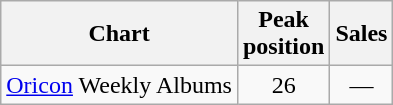<table class="wikitable">
<tr>
<th>Chart</th>
<th>Peak<br>position</th>
<th>Sales</th>
</tr>
<tr>
<td><a href='#'>Oricon</a> Weekly Albums</td>
<td align="center">26</td>
<td align="center">—</td>
</tr>
</table>
